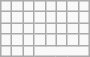<table class="wikitable">
<tr>
<td></td>
<td></td>
<td></td>
<td></td>
<td></td>
<td></td>
<td></td>
<td></td>
</tr>
<tr>
<td></td>
<td></td>
<td></td>
<td></td>
<td></td>
<td></td>
<td></td>
<td></td>
</tr>
<tr>
<td></td>
<td></td>
<td></td>
<td></td>
<td></td>
<td></td>
<td></td>
<td></td>
</tr>
<tr>
<td></td>
<td></td>
<td></td>
<td></td>
<td></td>
<td></td>
<td></td>
<td></td>
</tr>
<tr>
<td></td>
<td></td>
<td></td>
</tr>
</table>
